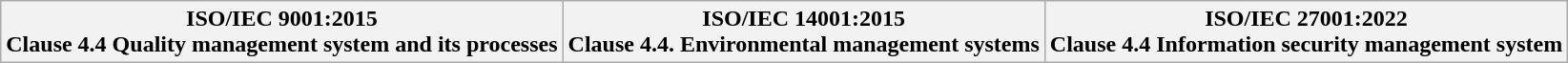<table class="wikitable">
<tr>
<th>ISO/IEC 9001:2015<br>Clause 4.4 Quality management system and its processes</th>
<th>ISO/IEC 14001:2015<br>Clause 4.4. Environmental management systems</th>
<th>ISO/IEC 27001:2022<br>Clause 4.4 Information security management system</th>
</tr>
</table>
